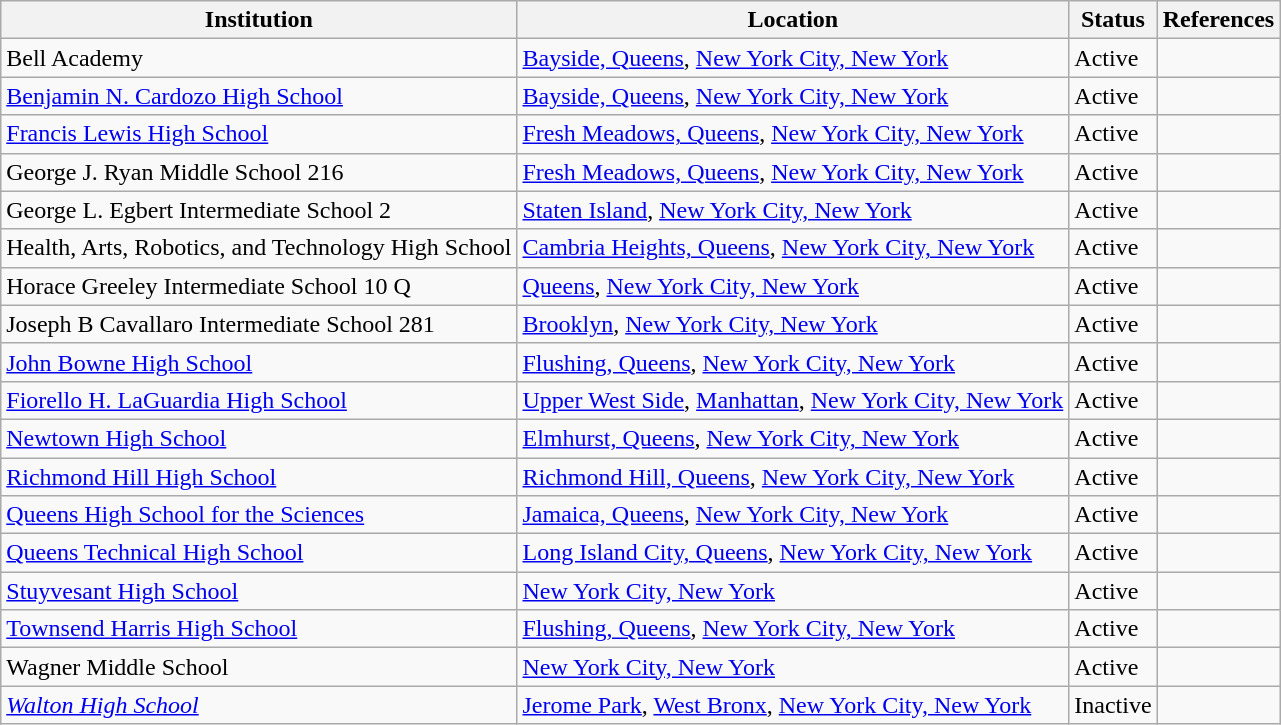<table class="wikitable sortable">
<tr>
<th>Institution</th>
<th>Location</th>
<th>Status</th>
<th>References</th>
</tr>
<tr>
<td>Bell Academy</td>
<td><a href='#'>Bayside, Queens</a>, <a href='#'>New York City, New York</a></td>
<td>Active</td>
<td></td>
</tr>
<tr>
<td><a href='#'>Benjamin N. Cardozo High School</a></td>
<td><a href='#'>Bayside, Queens</a>, <a href='#'>New York City, New York</a></td>
<td>Active</td>
<td></td>
</tr>
<tr>
<td><a href='#'>Francis Lewis High School</a></td>
<td><a href='#'>Fresh Meadows, Queens</a>, <a href='#'>New York City, New York</a></td>
<td>Active</td>
<td></td>
</tr>
<tr>
<td>George J. Ryan Middle School 216</td>
<td><a href='#'>Fresh Meadows, Queens</a>, <a href='#'>New York City, New York</a></td>
<td>Active</td>
<td></td>
</tr>
<tr>
<td>George L. Egbert Intermediate School 2</td>
<td><a href='#'>Staten Island</a>, <a href='#'>New York City, New York</a></td>
<td>Active</td>
<td></td>
</tr>
<tr>
<td>Health, Arts, Robotics, and Technology High School</td>
<td><a href='#'>Cambria Heights, Queens</a>, <a href='#'>New York City, New York</a></td>
<td>Active</td>
<td></td>
</tr>
<tr>
<td>Horace Greeley Intermediate School 10 Q</td>
<td><a href='#'>Queens</a>, <a href='#'>New York City, New York</a></td>
<td>Active</td>
<td></td>
</tr>
<tr>
<td>Joseph B Cavallaro Intermediate School 281</td>
<td><a href='#'>Brooklyn</a>, <a href='#'>New York City, New York</a></td>
<td>Active</td>
<td></td>
</tr>
<tr>
<td><a href='#'>John Bowne High School</a></td>
<td><a href='#'>Flushing, Queens</a>, <a href='#'>New York City, New York</a></td>
<td>Active</td>
<td></td>
</tr>
<tr>
<td><a href='#'>Fiorello H. LaGuardia High School</a></td>
<td><a href='#'>Upper West Side</a>, <a href='#'>Manhattan</a>, <a href='#'>New York City, New York</a></td>
<td>Active</td>
<td></td>
</tr>
<tr>
<td><a href='#'>Newtown High School</a></td>
<td><a href='#'>Elmhurst, Queens</a>, <a href='#'>New York City, New York</a></td>
<td>Active</td>
<td></td>
</tr>
<tr>
<td><a href='#'>Richmond Hill High School</a></td>
<td><a href='#'>Richmond Hill, Queens</a>, <a href='#'>New York City, New York</a></td>
<td>Active</td>
<td></td>
</tr>
<tr>
<td><a href='#'>Queens High School for the Sciences</a></td>
<td><a href='#'>Jamaica, Queens</a>, <a href='#'>New York City, New York</a></td>
<td>Active</td>
<td></td>
</tr>
<tr>
<td><a href='#'>Queens Technical High School</a></td>
<td><a href='#'>Long Island City, Queens</a>, <a href='#'>New York City, New York</a></td>
<td>Active</td>
<td></td>
</tr>
<tr>
<td><a href='#'>Stuyvesant High School</a></td>
<td><a href='#'>New York City, New York</a></td>
<td>Active</td>
<td></td>
</tr>
<tr>
<td><a href='#'>Townsend Harris High School</a></td>
<td><a href='#'>Flushing, Queens</a>, <a href='#'>New York City, New York</a></td>
<td>Active</td>
<td></td>
</tr>
<tr>
<td>Wagner Middle School</td>
<td><a href='#'>New York City, New York</a></td>
<td>Active</td>
<td></td>
</tr>
<tr>
<td><em><a href='#'>Walton High School</a></em></td>
<td><a href='#'>Jerome Park</a>, <a href='#'>West Bronx</a>, <a href='#'>New York City, New York</a></td>
<td>Inactive</td>
<td></td>
</tr>
</table>
